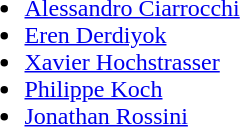<table>
<tr>
<td><strong></strong><br><ul><li><a href='#'>Alessandro Ciarrocchi</a></li><li><a href='#'>Eren Derdiyok</a></li><li><a href='#'>Xavier Hochstrasser</a></li><li><a href='#'>Philippe Koch</a></li><li><a href='#'>Jonathan Rossini</a></li></ul></td>
</tr>
</table>
